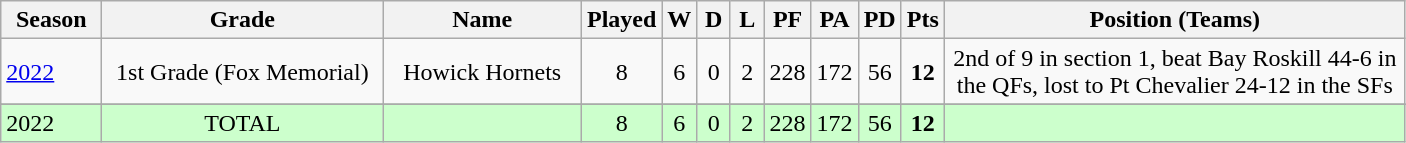<table class="wikitable" style="text-align:center;">
<tr>
<th width=60>Season</th>
<th width=180 abbr="Grade">Grade</th>
<th width=125 abbr="Name">Name</th>
<th width=15 abbr="Played">Played</th>
<th width=15 abbr="Won">W</th>
<th width=15 abbr="Drawn">D</th>
<th width=15 abbr="Lost">L</th>
<th width=20 abbr="Points for">PF</th>
<th width=20 abbr="Points against">PA</th>
<th width=20 abbr="Points difference">PD</th>
<th width=20 abbr="Points">Pts</th>
<th width=300>Position (Teams)</th>
</tr>
<tr>
<td style="text-align:left;"><a href='#'>2022</a></td>
<td>1st Grade (Fox Memorial)</td>
<td>Howick Hornets</td>
<td>8</td>
<td>6</td>
<td>0</td>
<td>2</td>
<td>228</td>
<td>172</td>
<td>56</td>
<td><strong>12</strong></td>
<td>2nd of 9 in section 1, beat Bay Roskill 44-6 in the QFs, lost to Pt Chevalier 24-12 in the SFs</td>
</tr>
<tr>
</tr>
<tr style="background: #ccffcc;">
<td style="text-align:left;">2022</td>
<td>TOTAL</td>
<td></td>
<td>8</td>
<td>6</td>
<td>0</td>
<td>2</td>
<td>228</td>
<td>172</td>
<td>56</td>
<td><strong>12</strong></td>
<td></td>
</tr>
</table>
